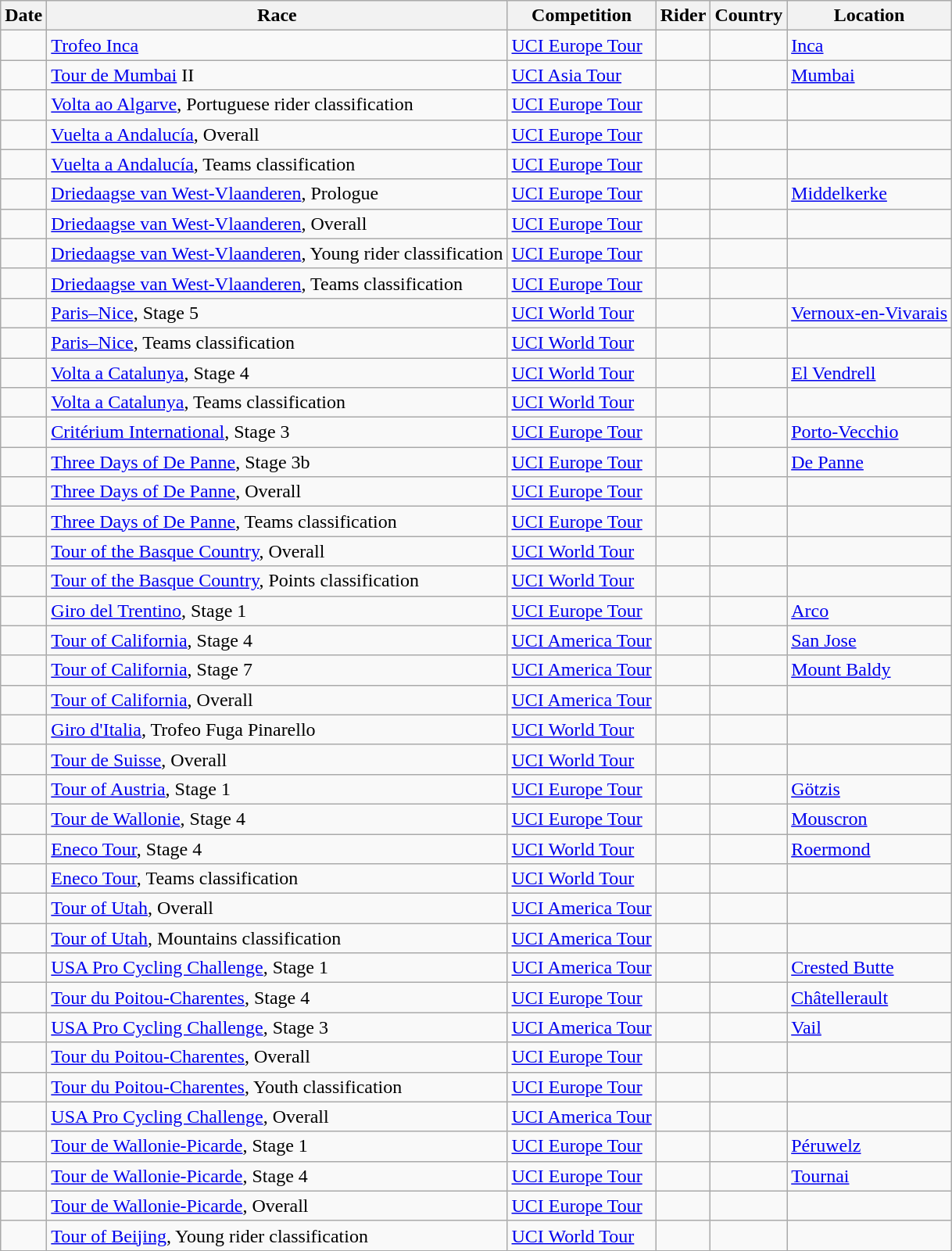<table class="wikitable sortable">
<tr>
<th>Date</th>
<th>Race</th>
<th>Competition</th>
<th>Rider</th>
<th>Country</th>
<th>Location</th>
</tr>
<tr>
<td></td>
<td><a href='#'>Trofeo Inca</a></td>
<td><a href='#'>UCI Europe Tour</a></td>
<td></td>
<td></td>
<td><a href='#'>Inca</a></td>
</tr>
<tr>
<td></td>
<td><a href='#'>Tour de Mumbai</a> II</td>
<td><a href='#'>UCI Asia Tour</a></td>
<td></td>
<td></td>
<td><a href='#'>Mumbai</a></td>
</tr>
<tr>
<td></td>
<td><a href='#'>Volta ao Algarve</a>, Portuguese rider classification</td>
<td><a href='#'>UCI Europe Tour</a></td>
<td></td>
<td></td>
<td></td>
</tr>
<tr>
<td></td>
<td><a href='#'>Vuelta a Andalucía</a>, Overall</td>
<td><a href='#'>UCI Europe Tour</a></td>
<td></td>
<td></td>
<td></td>
</tr>
<tr>
<td></td>
<td><a href='#'>Vuelta a Andalucía</a>, Teams classification</td>
<td><a href='#'>UCI Europe Tour</a></td>
<td align="center"></td>
<td></td>
<td></td>
</tr>
<tr>
<td></td>
<td><a href='#'>Driedaagse van West-Vlaanderen</a>, Prologue</td>
<td><a href='#'>UCI Europe Tour</a></td>
<td></td>
<td></td>
<td><a href='#'>Middelkerke</a></td>
</tr>
<tr>
<td></td>
<td><a href='#'>Driedaagse van West-Vlaanderen</a>, Overall</td>
<td><a href='#'>UCI Europe Tour</a></td>
<td></td>
<td></td>
<td></td>
</tr>
<tr>
<td></td>
<td><a href='#'>Driedaagse van West-Vlaanderen</a>, Young rider classification</td>
<td><a href='#'>UCI Europe Tour</a></td>
<td></td>
<td></td>
<td></td>
</tr>
<tr>
<td></td>
<td><a href='#'>Driedaagse van West-Vlaanderen</a>, Teams classification</td>
<td><a href='#'>UCI Europe Tour</a></td>
<td align="center"></td>
<td></td>
<td></td>
</tr>
<tr>
<td></td>
<td><a href='#'>Paris–Nice</a>, Stage 5</td>
<td><a href='#'>UCI World Tour</a></td>
<td></td>
<td></td>
<td><a href='#'>Vernoux-en-Vivarais</a></td>
</tr>
<tr>
<td></td>
<td><a href='#'>Paris–Nice</a>, Teams classification</td>
<td><a href='#'>UCI World Tour</a></td>
<td align="center"></td>
<td></td>
<td></td>
</tr>
<tr>
<td></td>
<td><a href='#'>Volta a Catalunya</a>, Stage 4</td>
<td><a href='#'>UCI World Tour</a></td>
<td></td>
<td></td>
<td><a href='#'>El Vendrell</a></td>
</tr>
<tr>
<td></td>
<td><a href='#'>Volta a Catalunya</a>, Teams classification</td>
<td><a href='#'>UCI World Tour</a></td>
<td align="center"></td>
<td></td>
<td></td>
</tr>
<tr>
<td></td>
<td><a href='#'>Critérium International</a>, Stage 3</td>
<td><a href='#'>UCI Europe Tour</a></td>
<td></td>
<td></td>
<td><a href='#'>Porto-Vecchio</a></td>
</tr>
<tr>
<td></td>
<td><a href='#'>Three Days of De Panne</a>, Stage 3b</td>
<td><a href='#'>UCI Europe Tour</a></td>
<td></td>
<td></td>
<td><a href='#'>De Panne</a></td>
</tr>
<tr>
<td></td>
<td><a href='#'>Three Days of De Panne</a>, Overall</td>
<td><a href='#'>UCI Europe Tour</a></td>
<td></td>
<td></td>
<td></td>
</tr>
<tr>
<td></td>
<td><a href='#'>Three Days of De Panne</a>, Teams classification</td>
<td><a href='#'>UCI Europe Tour</a></td>
<td align="center"></td>
<td></td>
<td></td>
</tr>
<tr>
<td></td>
<td><a href='#'>Tour of the Basque Country</a>, Overall</td>
<td><a href='#'>UCI World Tour</a></td>
<td></td>
<td></td>
<td></td>
</tr>
<tr>
<td></td>
<td><a href='#'>Tour of the Basque Country</a>, Points classification</td>
<td><a href='#'>UCI World Tour</a></td>
<td></td>
<td></td>
<td></td>
</tr>
<tr>
<td></td>
<td><a href='#'>Giro del Trentino</a>, Stage 1</td>
<td><a href='#'>UCI Europe Tour</a></td>
<td></td>
<td></td>
<td><a href='#'>Arco</a></td>
</tr>
<tr>
<td></td>
<td><a href='#'>Tour of California</a>, Stage 4</td>
<td><a href='#'>UCI America Tour</a></td>
<td></td>
<td></td>
<td><a href='#'>San Jose</a></td>
</tr>
<tr>
<td></td>
<td><a href='#'>Tour of California</a>, Stage 7</td>
<td><a href='#'>UCI America Tour</a></td>
<td></td>
<td></td>
<td><a href='#'>Mount Baldy</a></td>
</tr>
<tr>
<td></td>
<td><a href='#'>Tour of California</a>, Overall</td>
<td><a href='#'>UCI America Tour</a></td>
<td></td>
<td></td>
<td></td>
</tr>
<tr>
<td></td>
<td><a href='#'>Giro d'Italia</a>, Trofeo Fuga Pinarello</td>
<td><a href='#'>UCI World Tour</a></td>
<td></td>
<td></td>
<td></td>
</tr>
<tr>
<td></td>
<td><a href='#'>Tour de Suisse</a>, Overall</td>
<td><a href='#'>UCI World Tour</a></td>
<td></td>
<td></td>
<td></td>
</tr>
<tr>
<td></td>
<td><a href='#'>Tour of Austria</a>, Stage 1</td>
<td><a href='#'>UCI Europe Tour</a></td>
<td></td>
<td></td>
<td><a href='#'>Götzis</a></td>
</tr>
<tr>
<td></td>
<td><a href='#'>Tour de Wallonie</a>, Stage 4</td>
<td><a href='#'>UCI Europe Tour</a></td>
<td></td>
<td></td>
<td><a href='#'>Mouscron</a></td>
</tr>
<tr>
<td></td>
<td><a href='#'>Eneco Tour</a>, Stage 4</td>
<td><a href='#'>UCI World Tour</a></td>
<td></td>
<td></td>
<td><a href='#'>Roermond</a></td>
</tr>
<tr>
<td></td>
<td><a href='#'>Eneco Tour</a>, Teams classification</td>
<td><a href='#'>UCI World Tour</a></td>
<td align="center"></td>
<td align="center"></td>
<td></td>
</tr>
<tr>
<td></td>
<td><a href='#'>Tour of Utah</a>, Overall</td>
<td><a href='#'>UCI America Tour</a></td>
<td></td>
<td></td>
<td></td>
</tr>
<tr>
<td></td>
<td><a href='#'>Tour of Utah</a>, Mountains classification</td>
<td><a href='#'>UCI America Tour</a></td>
<td></td>
<td></td>
<td></td>
</tr>
<tr>
<td></td>
<td><a href='#'>USA Pro Cycling Challenge</a>, Stage 1</td>
<td><a href='#'>UCI America Tour</a></td>
<td></td>
<td></td>
<td><a href='#'>Crested Butte</a></td>
</tr>
<tr>
<td></td>
<td><a href='#'>Tour du Poitou-Charentes</a>, Stage 4</td>
<td><a href='#'>UCI Europe Tour</a></td>
<td></td>
<td></td>
<td><a href='#'>Châtellerault</a></td>
</tr>
<tr>
<td></td>
<td><a href='#'>USA Pro Cycling Challenge</a>, Stage 3</td>
<td><a href='#'>UCI America Tour</a></td>
<td></td>
<td></td>
<td><a href='#'>Vail</a></td>
</tr>
<tr>
<td></td>
<td><a href='#'>Tour du Poitou-Charentes</a>, Overall</td>
<td><a href='#'>UCI Europe Tour</a></td>
<td></td>
<td></td>
<td></td>
</tr>
<tr>
<td></td>
<td><a href='#'>Tour du Poitou-Charentes</a>, Youth classification</td>
<td><a href='#'>UCI Europe Tour</a></td>
<td></td>
<td></td>
<td></td>
</tr>
<tr>
<td></td>
<td><a href='#'>USA Pro Cycling Challenge</a>, Overall</td>
<td><a href='#'>UCI America Tour</a></td>
<td></td>
<td></td>
<td></td>
</tr>
<tr>
<td></td>
<td><a href='#'>Tour de Wallonie-Picarde</a>, Stage 1</td>
<td><a href='#'>UCI Europe Tour</a></td>
<td></td>
<td></td>
<td><a href='#'>Péruwelz</a></td>
</tr>
<tr>
<td></td>
<td><a href='#'>Tour de Wallonie-Picarde</a>, Stage 4</td>
<td><a href='#'>UCI Europe Tour</a></td>
<td></td>
<td></td>
<td><a href='#'>Tournai</a></td>
</tr>
<tr>
<td></td>
<td><a href='#'>Tour de Wallonie-Picarde</a>, Overall</td>
<td><a href='#'>UCI Europe Tour</a></td>
<td></td>
<td></td>
<td></td>
</tr>
<tr>
<td></td>
<td><a href='#'>Tour of Beijing</a>, Young rider classification</td>
<td><a href='#'>UCI World Tour</a></td>
<td></td>
<td></td>
<td></td>
</tr>
</table>
